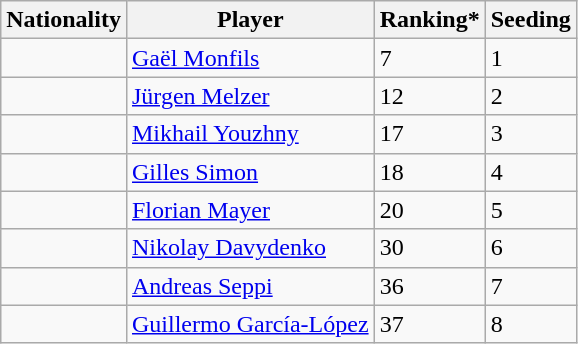<table class="wikitable" border="1">
<tr>
<th>Nationality</th>
<th>Player</th>
<th>Ranking*</th>
<th>Seeding</th>
</tr>
<tr>
<td></td>
<td><a href='#'>Gaël Monfils</a></td>
<td>7</td>
<td>1</td>
</tr>
<tr>
<td></td>
<td><a href='#'>Jürgen Melzer</a></td>
<td>12</td>
<td>2</td>
</tr>
<tr>
<td></td>
<td><a href='#'>Mikhail Youzhny</a></td>
<td>17</td>
<td>3</td>
</tr>
<tr>
<td></td>
<td><a href='#'>Gilles Simon</a></td>
<td>18</td>
<td>4</td>
</tr>
<tr>
<td></td>
<td><a href='#'>Florian Mayer</a></td>
<td>20</td>
<td>5</td>
</tr>
<tr>
<td></td>
<td><a href='#'>Nikolay Davydenko</a></td>
<td>30</td>
<td>6</td>
</tr>
<tr>
<td></td>
<td><a href='#'>Andreas Seppi</a></td>
<td>36</td>
<td>7</td>
</tr>
<tr>
<td></td>
<td><a href='#'>Guillermo García-López</a></td>
<td>37</td>
<td>8</td>
</tr>
</table>
